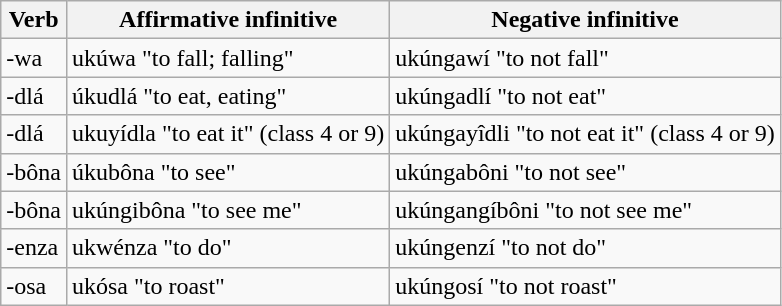<table class="wikitable">
<tr>
<th>Verb</th>
<th>Affirmative infinitive</th>
<th>Negative infinitive</th>
</tr>
<tr>
<td>-wa</td>
<td>ukúwa "to fall; falling"</td>
<td>ukúngawí "to not fall"</td>
</tr>
<tr>
<td>-dlá</td>
<td>úkudlá "to eat, eating"</td>
<td>ukúngadlí "to not eat"</td>
</tr>
<tr>
<td>-dlá</td>
<td>ukuyídla "to eat it" (class 4 or 9)</td>
<td>ukúngayîdli "to not eat it" (class 4 or 9)</td>
</tr>
<tr>
<td>-bôna</td>
<td>úkubôna "to see"</td>
<td>ukúngabôni "to not see"</td>
</tr>
<tr>
<td>-bôna</td>
<td>ukúngibôna "to see me"</td>
<td>ukúngangíbôni "to not see me"</td>
</tr>
<tr>
<td>-enza</td>
<td>ukwénza "to do"</td>
<td>ukúngenzí "to not do"</td>
</tr>
<tr>
<td>-osa</td>
<td>ukósa "to roast"</td>
<td>ukúngosí "to not roast"</td>
</tr>
</table>
